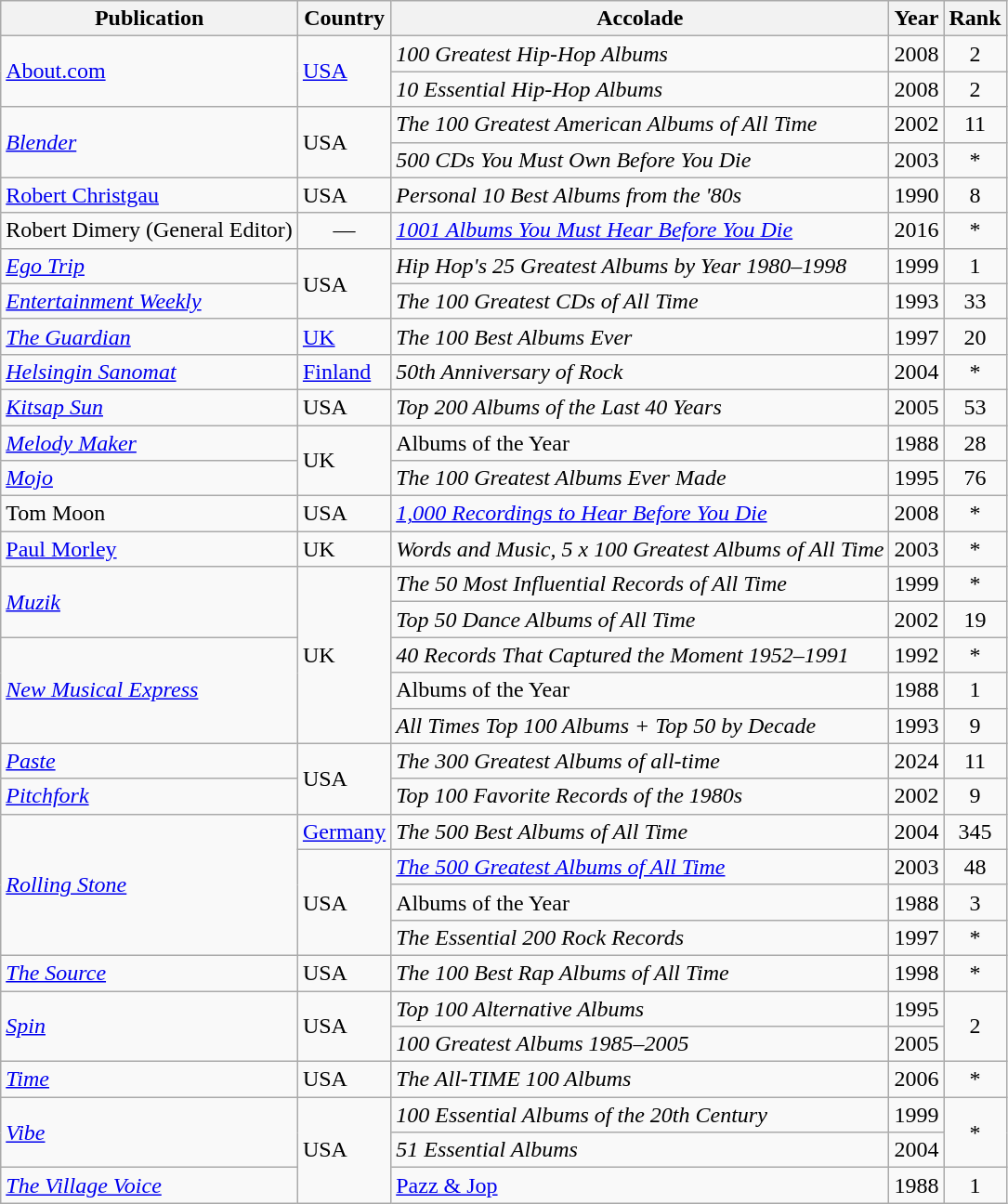<table class="wikitable collapsible">
<tr>
<th>Publication</th>
<th>Country</th>
<th>Accolade</th>
<th align="center">Year</th>
<th align="center">Rank</th>
</tr>
<tr>
<td rowspan=2><a href='#'>About.com</a></td>
<td rowspan=2><a href='#'>USA</a></td>
<td><em>100 Greatest Hip-Hop Albums</em></td>
<td>2008</td>
<td align="center">2</td>
</tr>
<tr>
<td><em>10 Essential Hip-Hop Albums</em></td>
<td>2008</td>
<td align="center">2</td>
</tr>
<tr>
<td rowspan=2><em><a href='#'>Blender</a></em></td>
<td rowspan=2>USA</td>
<td><em>The 100 Greatest American Albums of All Time</em></td>
<td>2002</td>
<td align="center">11</td>
</tr>
<tr>
<td><em>500 CDs You Must Own Before You Die</em></td>
<td>2003</td>
<td align="center">*</td>
</tr>
<tr>
<td><a href='#'>Robert Christgau</a></td>
<td>USA</td>
<td><em>Personal 10 Best Albums from the '80s</em></td>
<td>1990</td>
<td align="center">8</td>
</tr>
<tr>
<td>Robert Dimery (General Editor)</td>
<td align="center">—</td>
<td><em><a href='#'>1001 Albums You Must Hear Before You Die</a></em></td>
<td>2016</td>
<td align="center">*</td>
</tr>
<tr>
<td><em><a href='#'>Ego Trip</a></em></td>
<td rowspan="2">USA</td>
<td><em>Hip Hop's 25 Greatest Albums by Year 1980–1998</em></td>
<td>1999</td>
<td align="center">1</td>
</tr>
<tr>
<td><em><a href='#'>Entertainment Weekly</a></em></td>
<td><em>The 100 Greatest CDs of All Time</em></td>
<td>1993</td>
<td align="center">33</td>
</tr>
<tr>
<td><em><a href='#'>The Guardian</a></em></td>
<td><a href='#'>UK</a></td>
<td><em>The 100 Best Albums Ever</em></td>
<td>1997</td>
<td align="center">20</td>
</tr>
<tr>
<td><em><a href='#'>Helsingin Sanomat</a></em></td>
<td><a href='#'>Finland</a></td>
<td><em>50th Anniversary of Rock</em></td>
<td>2004</td>
<td align="center">*</td>
</tr>
<tr>
<td><em><a href='#'>Kitsap Sun</a></em></td>
<td>USA</td>
<td><em>Top 200 Albums of the Last 40 Years</em></td>
<td>2005</td>
<td align="center">53</td>
</tr>
<tr>
<td><em><a href='#'>Melody Maker</a></em></td>
<td rowspan="2">UK</td>
<td>Albums of the Year</td>
<td>1988</td>
<td align="center">28</td>
</tr>
<tr>
<td><em><a href='#'>Mojo</a></em></td>
<td><em>The 100 Greatest Albums Ever Made</em></td>
<td>1995</td>
<td align="center">76</td>
</tr>
<tr>
<td>Tom Moon</td>
<td rowspan=1>USA</td>
<td><em><a href='#'>1,000 Recordings to Hear Before You Die</a></em></td>
<td>2008</td>
<td align="center">*</td>
</tr>
<tr>
<td><a href='#'>Paul Morley</a></td>
<td rowspan=1>UK</td>
<td><em>Words and Music, 5 x 100 Greatest Albums of All Time</em></td>
<td>2003</td>
<td align="center">*</td>
</tr>
<tr>
<td rowspan="2"><em><a href='#'>Muzik</a></em></td>
<td rowspan="5">UK</td>
<td><em>The 50 Most Influential Records of All Time</em></td>
<td>1999</td>
<td align="center">*</td>
</tr>
<tr>
<td><em>Top 50 Dance Albums of All Time</em></td>
<td>2002</td>
<td align="center">19</td>
</tr>
<tr>
<td rowspan="3"><em><a href='#'>New Musical Express</a></em></td>
<td><em>40 Records That Captured the Moment 1952–1991</em></td>
<td>1992</td>
<td align="center">*</td>
</tr>
<tr>
<td>Albums of the Year</td>
<td>1988</td>
<td align="center">1</td>
</tr>
<tr>
<td><em>All Times Top 100 Albums + Top 50 by Decade</em></td>
<td>1993</td>
<td align="center">9</td>
</tr>
<tr>
<td><em><a href='#'>Paste</a></em></td>
<td rowspan="2">USA</td>
<td><em>The 300 Greatest Albums of all-time</em></td>
<td>2024</td>
<td align="center">11</td>
</tr>
<tr>
<td><em><a href='#'>Pitchfork</a></em></td>
<td><em>Top 100 Favorite Records of the 1980s</em></td>
<td>2002</td>
<td align="center">9</td>
</tr>
<tr>
<td rowspan="4"><em><a href='#'>Rolling Stone</a></em></td>
<td><a href='#'>Germany</a></td>
<td><em>The 500 Best Albums of All Time</em></td>
<td>2004</td>
<td align="center">345</td>
</tr>
<tr>
<td rowspan="3">USA</td>
<td><em><a href='#'>The 500 Greatest Albums of All Time</a></em></td>
<td>2003</td>
<td align="center">48</td>
</tr>
<tr>
<td>Albums of the Year</td>
<td>1988</td>
<td align="center">3</td>
</tr>
<tr>
<td><em>The Essential 200 Rock Records</em></td>
<td>1997</td>
<td align="center">*</td>
</tr>
<tr>
<td><em><a href='#'>The Source</a></em></td>
<td>USA</td>
<td><em>The 100 Best Rap Albums of All Time</em></td>
<td>1998</td>
<td align="center">*</td>
</tr>
<tr>
<td rowspan=2><em><a href='#'>Spin</a></em></td>
<td rowspan=2>USA</td>
<td><em>Top 100 Alternative Albums</em></td>
<td>1995</td>
<td align="center" rowspan=2>2</td>
</tr>
<tr>
<td><em>100 Greatest Albums 1985–2005</em></td>
<td>2005</td>
</tr>
<tr>
<td><em><a href='#'>Time</a></em></td>
<td>USA</td>
<td><em>The All-TIME 100 Albums</em></td>
<td>2006</td>
<td align="center">*</td>
</tr>
<tr>
<td rowspan="2"><em><a href='#'>Vibe</a></em></td>
<td rowspan="3">USA</td>
<td><em>100 Essential Albums of the 20th Century</em></td>
<td>1999</td>
<td rowspan="2" align="center">*</td>
</tr>
<tr>
<td><em>51 Essential Albums</em></td>
<td>2004</td>
</tr>
<tr>
<td><em><a href='#'>The Village Voice</a></em></td>
<td><a href='#'>Pazz & Jop</a></td>
<td>1988</td>
<td align="center">1</td>
</tr>
</table>
